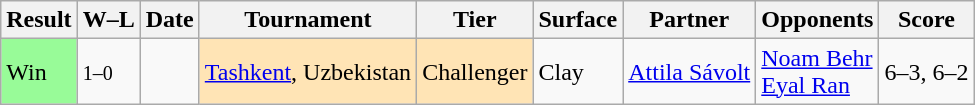<table class="sortable wikitable">
<tr>
<th>Result</th>
<th class="unsortable">W–L</th>
<th>Date</th>
<th>Tournament</th>
<th>Tier</th>
<th>Surface</th>
<th>Partner</th>
<th>Opponents</th>
<th class="unsortable">Score</th>
</tr>
<tr>
<td style="background:#98fb98;">Win</td>
<td><small>1–0</small></td>
<td></td>
<td style="background:moccasin;"><a href='#'>Tashkent</a>, Uzbekistan</td>
<td style="background:moccasin;">Challenger</td>
<td>Clay</td>
<td> <a href='#'>Attila Sávolt</a></td>
<td> <a href='#'>Noam Behr</a> <br>  <a href='#'>Eyal Ran</a></td>
<td>6–3, 6–2</td>
</tr>
</table>
